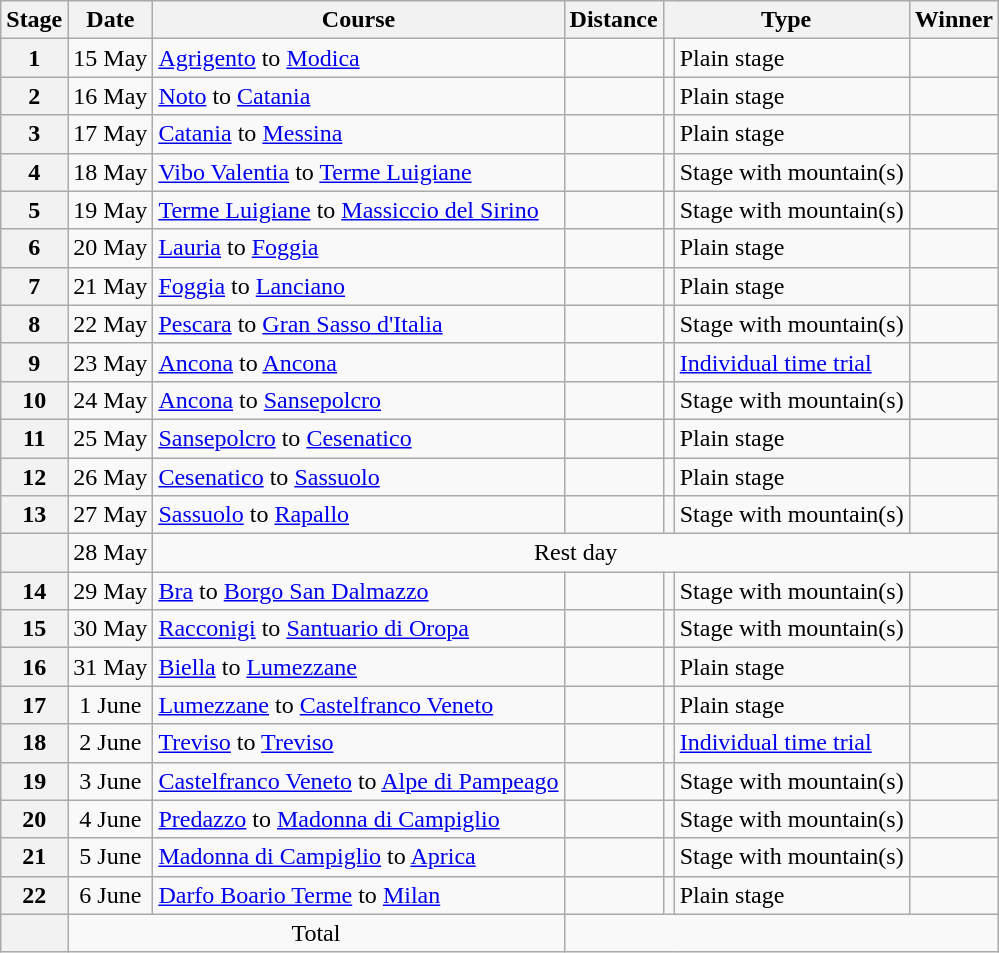<table class="wikitable">
<tr>
<th>Stage</th>
<th>Date</th>
<th>Course</th>
<th>Distance</th>
<th colspan="2">Type</th>
<th>Winner</th>
</tr>
<tr>
<th style="text-align:center;">1</th>
<td style="text-align:center;">15 May</td>
<td><a href='#'>Agrigento</a> to <a href='#'>Modica</a></td>
<td></td>
<td style="text-align:center;"></td>
<td>Plain stage</td>
<td></td>
</tr>
<tr>
<th style="text-align:center;">2</th>
<td style="text-align:center;">16 May</td>
<td><a href='#'>Noto</a> to <a href='#'>Catania</a></td>
<td></td>
<td style="text-align:center;"></td>
<td>Plain stage</td>
<td></td>
</tr>
<tr>
<th style="text-align:center;">3</th>
<td style="text-align:center;">17 May</td>
<td><a href='#'>Catania</a> to <a href='#'>Messina</a></td>
<td></td>
<td style="text-align:center;"></td>
<td>Plain stage</td>
<td></td>
</tr>
<tr>
<th style="text-align:center;">4</th>
<td style="text-align:center;">18 May</td>
<td><a href='#'>Vibo Valentia</a> to <a href='#'>Terme Luigiane</a></td>
<td></td>
<td style="text-align:center;"></td>
<td>Stage with mountain(s)</td>
<td></td>
</tr>
<tr>
<th style="text-align:center;">5</th>
<td style="text-align:center;">19 May</td>
<td><a href='#'>Terme Luigiane</a> to <a href='#'>Massiccio del Sirino</a></td>
<td></td>
<td style="text-align:center;"></td>
<td>Stage with mountain(s)</td>
<td></td>
</tr>
<tr>
<th style="text-align:center;">6</th>
<td style="text-align:center;">20 May</td>
<td><a href='#'>Lauria</a> to <a href='#'>Foggia</a></td>
<td></td>
<td style="text-align:center;"></td>
<td>Plain stage</td>
<td></td>
</tr>
<tr>
<th style="text-align:center;">7</th>
<td style="text-align:center;">21 May</td>
<td><a href='#'>Foggia</a> to <a href='#'>Lanciano</a></td>
<td></td>
<td style="text-align:center;"></td>
<td>Plain stage</td>
<td></td>
</tr>
<tr>
<th style="text-align:center;">8</th>
<td style="text-align:center;">22 May</td>
<td><a href='#'>Pescara</a> to <a href='#'>Gran Sasso d'Italia</a></td>
<td></td>
<td style="text-align:center;"></td>
<td>Stage with mountain(s)</td>
<td></td>
</tr>
<tr>
<th style="text-align:center;">9</th>
<td style="text-align:center;">23 May</td>
<td><a href='#'>Ancona</a> to <a href='#'>Ancona</a></td>
<td></td>
<td style="text-align:center;"></td>
<td><a href='#'>Individual time trial</a></td>
<td></td>
</tr>
<tr>
<th style="text-align:center;">10</th>
<td style="text-align:center;">24 May</td>
<td><a href='#'>Ancona</a> to <a href='#'>Sansepolcro</a></td>
<td></td>
<td style="text-align:center;"></td>
<td>Stage with mountain(s)</td>
<td></td>
</tr>
<tr>
<th style="text-align:center;">11</th>
<td style="text-align:center;">25 May</td>
<td><a href='#'>Sansepolcro</a> to <a href='#'>Cesenatico</a></td>
<td></td>
<td style="text-align:center;"></td>
<td>Plain stage</td>
<td></td>
</tr>
<tr>
<th style="text-align:center;">12</th>
<td style="text-align:center;">26 May</td>
<td><a href='#'>Cesenatico</a> to <a href='#'>Sassuolo</a></td>
<td></td>
<td style="text-align:center;"></td>
<td>Plain stage</td>
<td></td>
</tr>
<tr>
<th style="text-align:center;">13</th>
<td style="text-align:center;">27 May</td>
<td><a href='#'>Sassuolo</a> to <a href='#'>Rapallo</a></td>
<td></td>
<td style="text-align:center;"></td>
<td>Stage with mountain(s)</td>
<td></td>
</tr>
<tr>
<th></th>
<td style="text-align:center;">28 May</td>
<td colspan="6" style="text-align:center;">Rest day</td>
</tr>
<tr>
<th style="text-align:center;">14</th>
<td style="text-align:center;">29 May</td>
<td><a href='#'>Bra</a> to <a href='#'>Borgo San Dalmazzo</a></td>
<td></td>
<td style="text-align:center;"></td>
<td>Stage with mountain(s)</td>
<td></td>
</tr>
<tr>
<th style="text-align:center;">15</th>
<td style="text-align:center;">30 May</td>
<td><a href='#'>Racconigi</a> to <a href='#'>Santuario di Oropa</a></td>
<td></td>
<td style="text-align:center;"></td>
<td>Stage with mountain(s)</td>
<td></td>
</tr>
<tr>
<th style="text-align:center;">16</th>
<td style="text-align:center;">31 May</td>
<td><a href='#'>Biella</a> to <a href='#'>Lumezzane</a></td>
<td></td>
<td style="text-align:center;"></td>
<td>Plain stage</td>
<td></td>
</tr>
<tr>
<th style="text-align:center;">17</th>
<td style="text-align:center;">1 June</td>
<td><a href='#'>Lumezzane</a> to <a href='#'>Castelfranco Veneto</a></td>
<td></td>
<td style="text-align:center;"></td>
<td>Plain stage</td>
<td></td>
</tr>
<tr>
<th style="text-align:center;">18</th>
<td style="text-align:center;">2 June</td>
<td><a href='#'>Treviso</a> to <a href='#'>Treviso</a></td>
<td></td>
<td style="text-align:center;"></td>
<td><a href='#'>Individual time trial</a></td>
<td></td>
</tr>
<tr>
<th style="text-align:center;">19</th>
<td style="text-align:center;">3 June</td>
<td><a href='#'>Castelfranco Veneto</a> to <a href='#'>Alpe di Pampeago</a></td>
<td></td>
<td style="text-align:center;"></td>
<td>Stage with mountain(s)</td>
<td></td>
</tr>
<tr>
<th style="text-align:center;">20</th>
<td style="text-align:center;">4 June</td>
<td><a href='#'>Predazzo</a> to <a href='#'>Madonna di Campiglio</a></td>
<td></td>
<td style="text-align:center;"></td>
<td>Stage with mountain(s)</td>
<td></td>
</tr>
<tr>
<th style="text-align:center;">21</th>
<td style="text-align:center;">5 June</td>
<td><a href='#'>Madonna di Campiglio</a> to <a href='#'>Aprica</a></td>
<td></td>
<td style="text-align:center;"></td>
<td>Stage with mountain(s)</td>
<td></td>
</tr>
<tr>
<th style="text-align:center;">22</th>
<td style="text-align:center;">6 June</td>
<td><a href='#'>Darfo Boario Terme</a> to <a href='#'>Milan</a></td>
<td></td>
<td style="text-align:center;"></td>
<td>Plain stage</td>
<td></td>
</tr>
<tr>
<th></th>
<td colspan="2" style="text-align:center;">Total</td>
<td colspan="5" style="text-align:center;"></td>
</tr>
</table>
